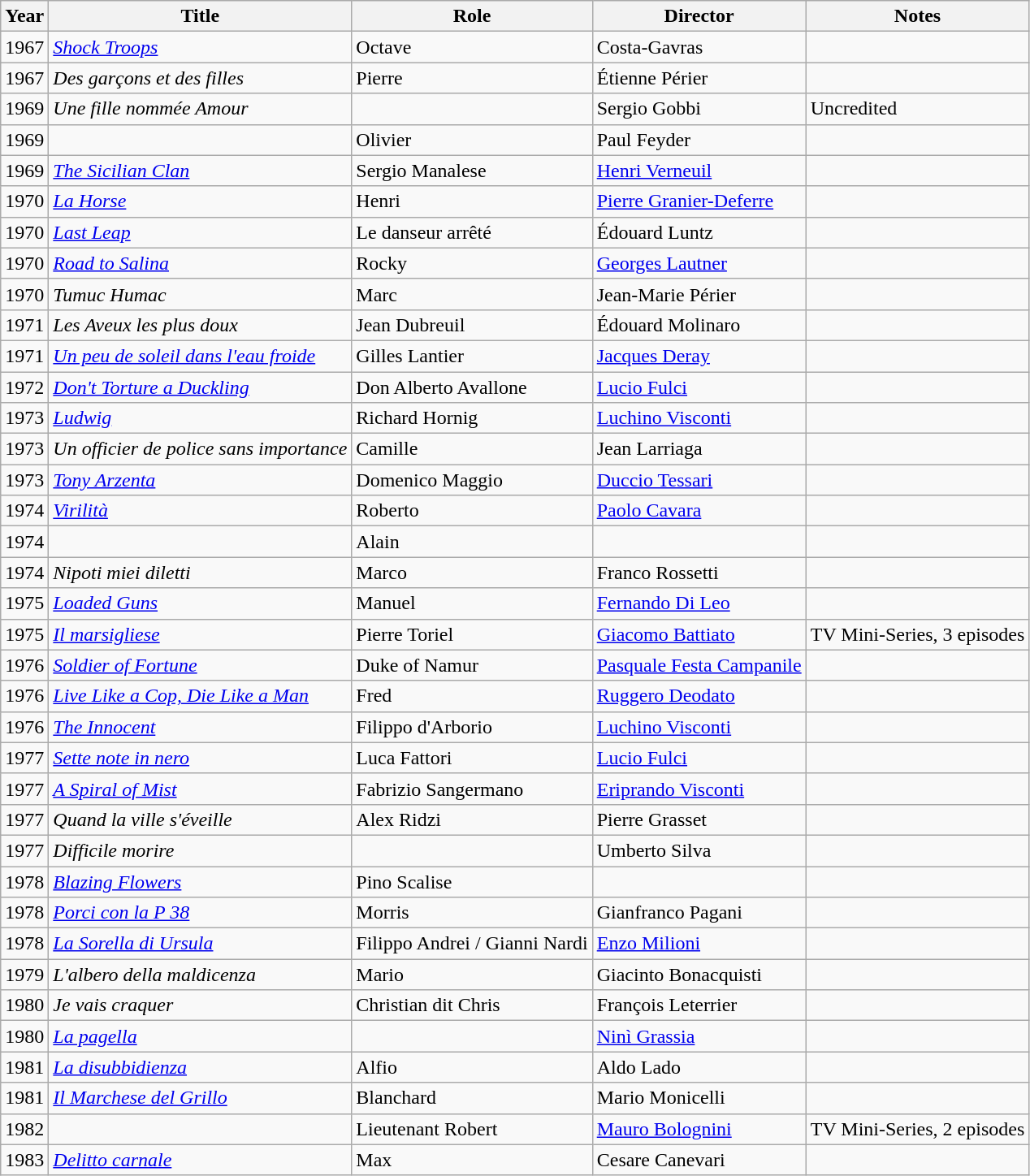<table class="wikitable">
<tr>
<th>Year</th>
<th>Title</th>
<th>Role</th>
<th>Director</th>
<th>Notes</th>
</tr>
<tr>
<td>1967</td>
<td><em><a href='#'>Shock Troops</a></em></td>
<td>Octave</td>
<td>Costa-Gavras</td>
<td></td>
</tr>
<tr>
<td>1967</td>
<td><em>Des garçons et des filles</em></td>
<td>Pierre</td>
<td>Étienne Périer</td>
<td></td>
</tr>
<tr>
<td>1969</td>
<td><em>Une fille nommée Amour</em></td>
<td></td>
<td>Sergio Gobbi</td>
<td>Uncredited</td>
</tr>
<tr>
<td>1969</td>
<td><em></em></td>
<td>Olivier</td>
<td>Paul Feyder</td>
<td></td>
</tr>
<tr>
<td>1969</td>
<td><em><a href='#'>The Sicilian Clan</a></em></td>
<td>Sergio Manalese</td>
<td><a href='#'>Henri Verneuil</a></td>
<td></td>
</tr>
<tr>
<td>1970</td>
<td><em><a href='#'>La Horse</a></em></td>
<td>Henri</td>
<td><a href='#'>Pierre Granier-Deferre</a></td>
<td></td>
</tr>
<tr>
<td>1970</td>
<td><em><a href='#'>Last Leap</a></em></td>
<td>Le danseur arrêté</td>
<td>Édouard Luntz</td>
<td></td>
</tr>
<tr>
<td>1970</td>
<td><em><a href='#'>Road to Salina</a></em></td>
<td>Rocky</td>
<td><a href='#'>Georges Lautner</a></td>
<td></td>
</tr>
<tr>
<td>1970</td>
<td><em>Tumuc Humac</em></td>
<td>Marc</td>
<td>Jean-Marie Périer</td>
<td></td>
</tr>
<tr>
<td>1971</td>
<td><em>Les Aveux les plus doux</em></td>
<td>Jean Dubreuil</td>
<td>Édouard Molinaro</td>
<td></td>
</tr>
<tr>
<td>1971</td>
<td><em><a href='#'>Un peu de soleil dans l'eau froide</a></em></td>
<td>Gilles Lantier</td>
<td><a href='#'>Jacques Deray</a></td>
<td></td>
</tr>
<tr>
<td>1972</td>
<td><em><a href='#'>Don't Torture a Duckling</a></em></td>
<td>Don Alberto Avallone</td>
<td><a href='#'>Lucio Fulci</a></td>
<td></td>
</tr>
<tr>
<td>1973</td>
<td><em><a href='#'>Ludwig</a></em></td>
<td>Richard Hornig</td>
<td><a href='#'>Luchino Visconti</a></td>
<td></td>
</tr>
<tr>
<td>1973</td>
<td><em>Un officier de police sans importance</em></td>
<td>Camille</td>
<td>Jean Larriaga</td>
<td></td>
</tr>
<tr>
<td>1973</td>
<td><em><a href='#'>Tony Arzenta</a></em></td>
<td>Domenico Maggio</td>
<td><a href='#'>Duccio Tessari</a></td>
<td></td>
</tr>
<tr>
<td>1974</td>
<td><em><a href='#'>Virilità</a></em></td>
<td>Roberto</td>
<td><a href='#'>Paolo Cavara</a></td>
<td></td>
</tr>
<tr>
<td>1974</td>
<td><em></em></td>
<td>Alain</td>
<td></td>
<td></td>
</tr>
<tr>
<td>1974</td>
<td><em>Nipoti miei diletti</em></td>
<td>Marco</td>
<td>Franco Rossetti</td>
<td></td>
</tr>
<tr>
<td>1975</td>
<td><em><a href='#'>Loaded Guns</a></em></td>
<td>Manuel</td>
<td><a href='#'>Fernando Di Leo</a></td>
<td></td>
</tr>
<tr>
<td>1975</td>
<td><em><a href='#'>Il marsigliese</a></em></td>
<td>Pierre Toriel</td>
<td><a href='#'>Giacomo Battiato</a></td>
<td>TV Mini-Series, 3 episodes</td>
</tr>
<tr>
<td>1976</td>
<td><em><a href='#'>Soldier of Fortune</a></em></td>
<td>Duke of Namur</td>
<td><a href='#'>Pasquale Festa Campanile</a></td>
<td></td>
</tr>
<tr>
<td>1976</td>
<td><em><a href='#'>Live Like a Cop, Die Like a Man</a></em></td>
<td>Fred</td>
<td><a href='#'>Ruggero Deodato</a></td>
<td></td>
</tr>
<tr>
<td>1976</td>
<td><em><a href='#'>The Innocent</a></em></td>
<td>Filippo d'Arborio</td>
<td><a href='#'>Luchino Visconti</a></td>
<td></td>
</tr>
<tr>
<td>1977</td>
<td><em><a href='#'>Sette note in nero</a></em></td>
<td>Luca Fattori</td>
<td><a href='#'>Lucio Fulci</a></td>
<td></td>
</tr>
<tr>
<td>1977</td>
<td><em><a href='#'>A Spiral of Mist</a></em></td>
<td>Fabrizio Sangermano</td>
<td><a href='#'>Eriprando Visconti</a></td>
<td></td>
</tr>
<tr>
<td>1977</td>
<td><em>Quand la ville s'éveille</em></td>
<td>Alex Ridzi</td>
<td>Pierre Grasset</td>
<td></td>
</tr>
<tr>
<td>1977</td>
<td><em>Difficile morire</em></td>
<td></td>
<td>Umberto Silva</td>
<td></td>
</tr>
<tr>
<td>1978</td>
<td><em><a href='#'>Blazing Flowers</a></em></td>
<td>Pino Scalise</td>
<td></td>
<td></td>
</tr>
<tr>
<td>1978</td>
<td><em><a href='#'>Porci con la P 38</a></em></td>
<td>Morris</td>
<td>Gianfranco Pagani</td>
<td></td>
</tr>
<tr>
<td>1978</td>
<td><em><a href='#'>La Sorella di Ursula</a></em></td>
<td>Filippo Andrei / Gianni Nardi</td>
<td><a href='#'>Enzo Milioni</a></td>
<td></td>
</tr>
<tr>
<td>1979</td>
<td><em>L'albero della maldicenza</em></td>
<td>Mario</td>
<td>Giacinto Bonacquisti</td>
<td></td>
</tr>
<tr>
<td>1980</td>
<td><em>Je vais craquer</em></td>
<td>Christian dit Chris</td>
<td>François Leterrier</td>
<td></td>
</tr>
<tr>
<td>1980</td>
<td><em><a href='#'>La pagella</a></em></td>
<td></td>
<td><a href='#'>Ninì Grassia</a></td>
<td></td>
</tr>
<tr>
<td>1981</td>
<td><em><a href='#'>La disubbidienza</a></em></td>
<td>Alfio</td>
<td>Aldo Lado</td>
<td></td>
</tr>
<tr>
<td>1981</td>
<td><em><a href='#'>Il Marchese del Grillo</a></em></td>
<td>Blanchard</td>
<td>Mario Monicelli</td>
<td></td>
</tr>
<tr>
<td>1982</td>
<td><em></em></td>
<td>Lieutenant Robert</td>
<td><a href='#'>Mauro Bolognini</a></td>
<td>TV Mini-Series, 2 episodes</td>
</tr>
<tr>
<td>1983</td>
<td><em><a href='#'>Delitto carnale</a></em></td>
<td>Max</td>
<td>Cesare Canevari</td>
<td></td>
</tr>
</table>
